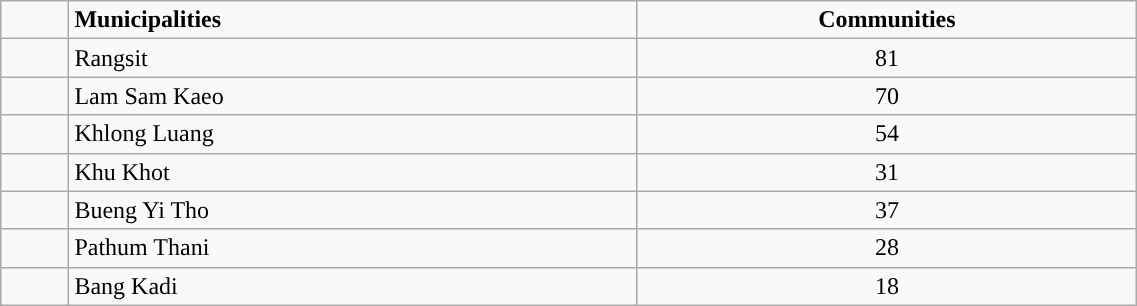<table class="wikitable" style="width:60%;">
<tr>
<td scope="col" style="width:6%;"> </td>
<td scope="col" style="width:50%;"><strong>Municipalities</strong></td>
<td scope="col" style="width:44%; text-align:center;"><strong>Communities</strong></td>
</tr>
<tr>
<td scope="row"> </td>
<td>Rangsit</td>
<td style="text-align:center;">81</td>
</tr>
<tr>
<td scope="row"> </td>
<td>Lam Sam Kaeo</td>
<td style="text-align:center;">70</td>
</tr>
<tr>
<td scope="row"> </td>
<td>Khlong Luang</td>
<td style="text-align:center;">54</td>
</tr>
<tr>
<td scope="row"> </td>
<td>Khu Khot</td>
<td style="text-align:center;">31</td>
</tr>
<tr>
<td scope="row"> </td>
<td>Bueng Yi Tho</td>
<td style="text-align:center;">37</td>
</tr>
<tr>
<td scope="row"> </td>
<td>Pathum Thani</td>
<td style="text-align:center;">28</td>
</tr>
<tr>
<td scope="row"> </td>
<td>Bang Kadi</td>
<td style="text-align:center;">18</td>
</tr>
</table>
